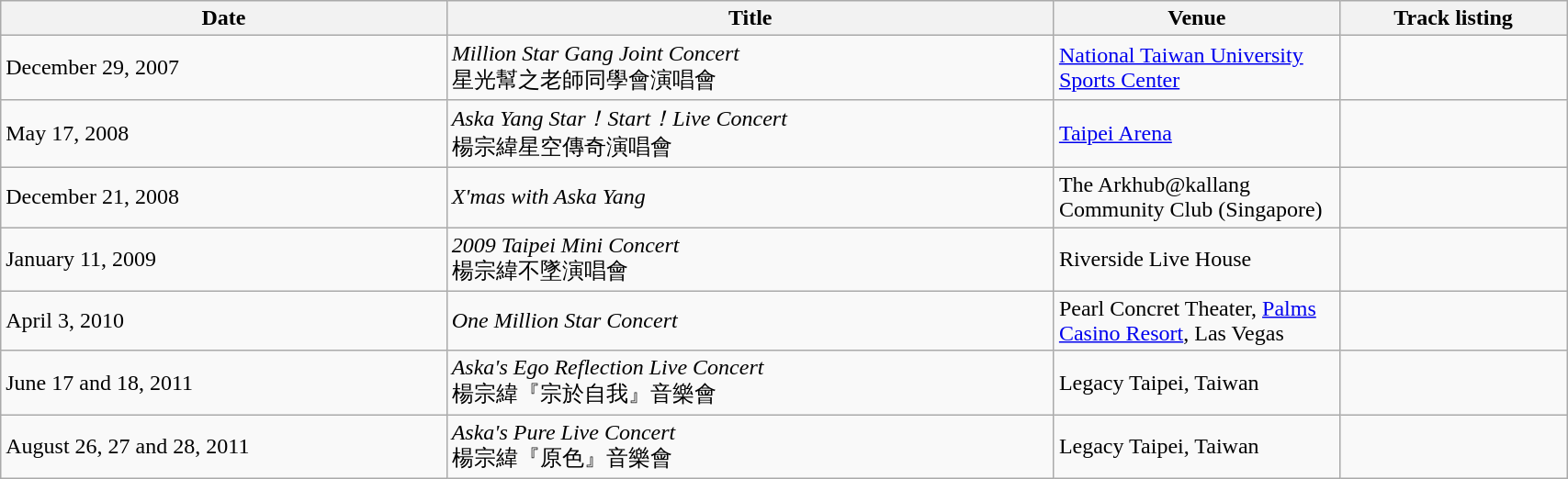<table class="wikitable" border="1" width="90%">
<tr>
<th>Date</th>
<th>Title</th>
<th width=200>Venue</th>
<th>Track listing</th>
</tr>
<tr>
<td>December 29, 2007</td>
<td><em>Million Star Gang Joint Concert</em><br>星光幫之老師同學會演唱會</td>
<td><a href='#'>National Taiwan University Sports Center</a></td>
<td></td>
</tr>
<tr>
<td>May 17, 2008</td>
<td><em>Aska Yang Star！Start！Live Concert</em><br>楊宗緯星空傳奇演唱會</td>
<td><a href='#'>Taipei Arena</a></td>
<td></td>
</tr>
<tr>
<td>December 21, 2008</td>
<td><em>X'mas with Aska Yang</em></td>
<td>The Arkhub@kallang Community Club (Singapore)</td>
<td></td>
</tr>
<tr>
<td>January 11, 2009</td>
<td><em>2009 Taipei Mini Concert</em><br>楊宗緯不墜演唱會</td>
<td>Riverside Live House</td>
<td></td>
</tr>
<tr>
<td>April 3, 2010</td>
<td><em>One Million Star Concert</em></td>
<td>Pearl Concret Theater, <a href='#'>Palms Casino Resort</a>, Las Vegas</td>
<td></td>
</tr>
<tr>
<td>June 17 and 18, 2011</td>
<td><em>Aska's Ego Reflection Live Concert</em><br>楊宗緯『宗於自我』音樂會</td>
<td>Legacy Taipei, Taiwan</td>
<td></td>
</tr>
<tr>
<td>August 26, 27 and 28, 2011</td>
<td><em>Aska's Pure Live Concert</em><br>楊宗緯『原色』音樂會</td>
<td>Legacy Taipei, Taiwan</td>
<td></td>
</tr>
</table>
